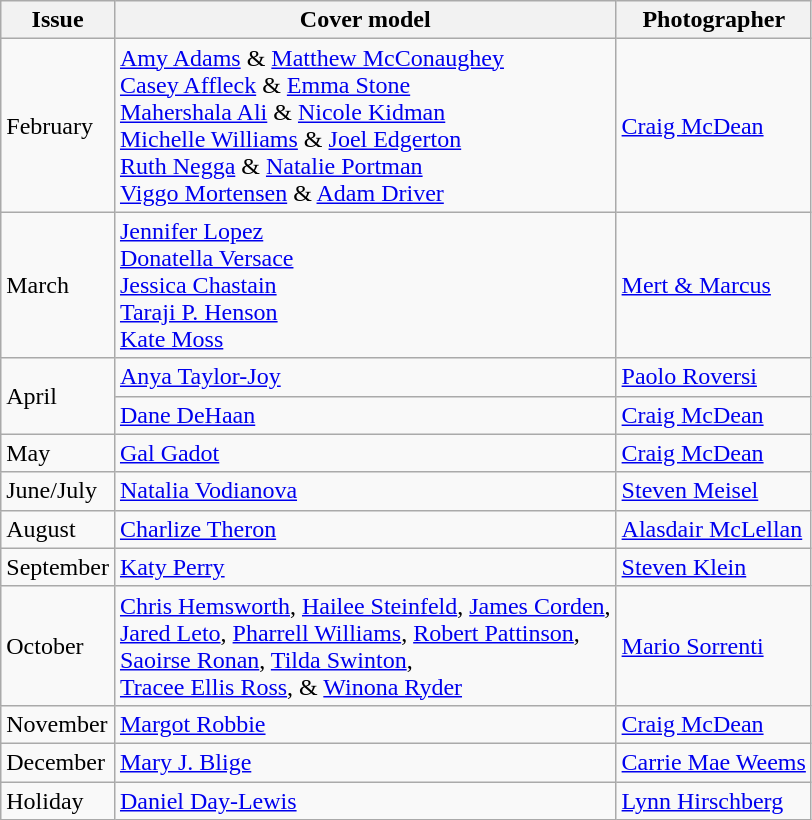<table class="sortable wikitable">
<tr>
<th>Issue</th>
<th>Cover model</th>
<th>Photographer</th>
</tr>
<tr>
<td>February</td>
<td><a href='#'>Amy Adams</a> & <a href='#'>Matthew McConaughey</a><br><a href='#'>Casey Affleck</a> & <a href='#'>Emma Stone</a><br><a href='#'>Mahershala Ali</a> & <a href='#'>Nicole Kidman</a><br><a href='#'>Michelle Williams</a> & <a href='#'>Joel Edgerton</a><br><a href='#'>Ruth Negga</a> & <a href='#'>Natalie Portman</a><br><a href='#'>Viggo Mortensen</a> & <a href='#'>Adam Driver</a></td>
<td><a href='#'>Craig McDean</a></td>
</tr>
<tr>
<td>March</td>
<td><a href='#'>Jennifer Lopez</a><br><a href='#'>Donatella Versace</a><br><a href='#'>Jessica Chastain</a><br><a href='#'>Taraji P. Henson</a><br><a href='#'>Kate Moss</a></td>
<td><a href='#'>Mert & Marcus</a></td>
</tr>
<tr>
<td rowspan=2>April</td>
<td><a href='#'>Anya Taylor-Joy</a></td>
<td><a href='#'>Paolo Roversi</a></td>
</tr>
<tr>
<td><a href='#'>Dane DeHaan</a></td>
<td><a href='#'>Craig McDean</a></td>
</tr>
<tr>
<td>May</td>
<td><a href='#'>Gal Gadot</a></td>
<td><a href='#'>Craig McDean</a></td>
</tr>
<tr>
<td>June/July</td>
<td><a href='#'>Natalia Vodianova</a></td>
<td><a href='#'>Steven Meisel</a></td>
</tr>
<tr>
<td>August</td>
<td><a href='#'>Charlize Theron</a></td>
<td><a href='#'>Alasdair McLellan</a></td>
</tr>
<tr>
<td>September</td>
<td><a href='#'>Katy Perry</a></td>
<td><a href='#'>Steven Klein</a></td>
</tr>
<tr>
<td>October</td>
<td><a href='#'>Chris Hemsworth</a>, <a href='#'>Hailee Steinfeld</a>, <a href='#'>James Corden</a>,<br><a href='#'>Jared Leto</a>, <a href='#'>Pharrell Williams</a>, <a href='#'>Robert Pattinson</a>,<br><a href='#'>Saoirse Ronan</a>, <a href='#'>Tilda Swinton</a>,<br><a href='#'>Tracee Ellis Ross</a>, & <a href='#'>Winona Ryder</a></td>
<td><a href='#'>Mario Sorrenti</a></td>
</tr>
<tr>
<td>November</td>
<td><a href='#'>Margot Robbie</a></td>
<td><a href='#'>Craig McDean</a></td>
</tr>
<tr>
<td>December</td>
<td><a href='#'>Mary J. Blige</a></td>
<td><a href='#'>Carrie Mae Weems</a></td>
</tr>
<tr>
<td>Holiday</td>
<td><a href='#'>Daniel Day-Lewis</a></td>
<td><a href='#'>Lynn Hirschberg</a></td>
</tr>
</table>
